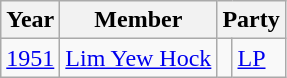<table class="wikitable">
<tr>
<th>Year</th>
<th>Member</th>
<th colspan=2>Party</th>
</tr>
<tr>
<td><a href='#'>1951</a></td>
<td><a href='#'>Lim Yew Hock</a></td>
<td bgcolor=></td>
<td><a href='#'>LP</a></td>
</tr>
</table>
